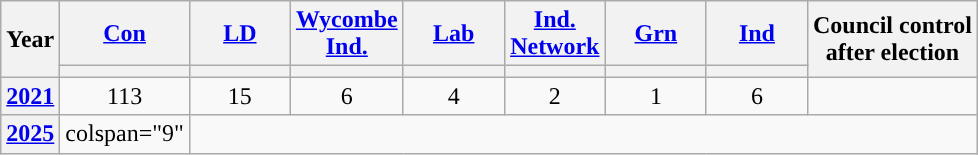<table class="wikitable plainrowheaders" style=text-align:center>
<tr>
<th rowspan=2>Year</th>
<th width="60"><a href='#'>Con</a></th>
<th width="60"><a href='#'>LD</a></th>
<th width="60"><a href='#'>Wycombe Ind.</a></th>
<th width="60"><a href='#'>Lab</a></th>
<th width="60"><a href='#'>Ind. Network</a></th>
<th width="60"><a href='#'>Grn</a></th>
<th width="60"><a href='#'>Ind</a></th>
<th colspan="2" rowspan="2">Council control<br>after election</th>
</tr>
<tr>
<th style="background-color: "></th>
<th style="background-color: "></th>
<th style="background-color: "></th>
<th style="background-color: "></th>
<th style="background-color: "></th>
<th style="background-color: "></th>
<th style="background-color: "></th>
</tr>
<tr>
<th scope="row"><a href='#'>2021</a></th>
<td>113</td>
<td>15</td>
<td>6</td>
<td>4</td>
<td>2</td>
<td>1</td>
<td>6</td>
<td></td>
</tr>
<tr>
<th scope="row"><a href='#'>2025</a></th>
<td>colspan="9" </td>
</tr>
</table>
